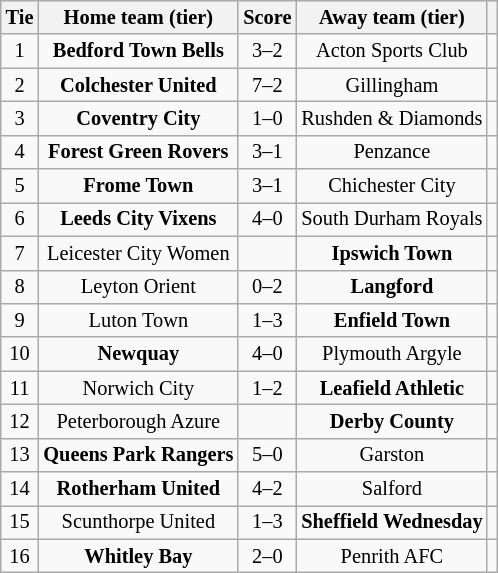<table class="wikitable" style="text-align:center; font-size:85%">
<tr>
<th>Tie</th>
<th>Home team (tier)</th>
<th>Score</th>
<th>Away team (tier)</th>
<th></th>
</tr>
<tr>
<td align="center">1</td>
<td><strong>Bedford Town Bells</strong></td>
<td align="center">3–2</td>
<td>Acton Sports Club</td>
<td></td>
</tr>
<tr>
<td align="center">2</td>
<td><strong>Colchester United</strong></td>
<td align="center">7–2</td>
<td>Gillingham</td>
<td></td>
</tr>
<tr>
<td align="center">3</td>
<td><strong>Coventry City</strong></td>
<td align="center">1–0</td>
<td>Rushden & Diamonds</td>
<td></td>
</tr>
<tr>
<td align="center">4</td>
<td><strong>Forest Green Rovers</strong></td>
<td align="center">3–1</td>
<td>Penzance</td>
<td></td>
</tr>
<tr>
<td align="center">5</td>
<td><strong>Frome Town</strong></td>
<td align="center">3–1</td>
<td>Chichester City</td>
<td></td>
</tr>
<tr>
<td align="center">6</td>
<td><strong>Leeds City Vixens</strong></td>
<td align="center">4–0</td>
<td>South Durham Royals</td>
<td></td>
</tr>
<tr>
<td align="center">7</td>
<td>Leicester City Women</td>
<td align="center"></td>
<td><strong>Ipswich Town</strong></td>
<td></td>
</tr>
<tr>
<td align="center">8</td>
<td>Leyton Orient</td>
<td align="center">0–2</td>
<td><strong>Langford</strong></td>
<td></td>
</tr>
<tr>
<td align="center">9</td>
<td>Luton Town</td>
<td align="center">1–3 </td>
<td><strong>Enfield Town</strong></td>
<td></td>
</tr>
<tr>
<td align="center">10</td>
<td><strong>Newquay</strong></td>
<td align="center">4–0</td>
<td>Plymouth Argyle</td>
<td></td>
</tr>
<tr>
<td align="center">11</td>
<td>Norwich City</td>
<td align="center">1–2</td>
<td><strong>Leafield Athletic</strong></td>
<td></td>
</tr>
<tr>
<td align="center">12</td>
<td>Peterborough Azure</td>
<td align="center"></td>
<td><strong>Derby County</strong></td>
<td></td>
</tr>
<tr>
<td align="center">13</td>
<td><strong>Queens Park Rangers</strong></td>
<td align="center">5–0</td>
<td>Garston</td>
<td></td>
</tr>
<tr>
<td align="center">14</td>
<td><strong>Rotherham United</strong></td>
<td align="center">4–2</td>
<td>Salford</td>
<td></td>
</tr>
<tr>
<td align="center">15</td>
<td>Scunthorpe United</td>
<td align="center">1–3</td>
<td><strong>Sheffield Wednesday</strong></td>
<td></td>
</tr>
<tr>
<td align="center">16</td>
<td><strong>Whitley Bay</strong></td>
<td align="center">2–0</td>
<td>Penrith AFC</td>
<td></td>
</tr>
</table>
